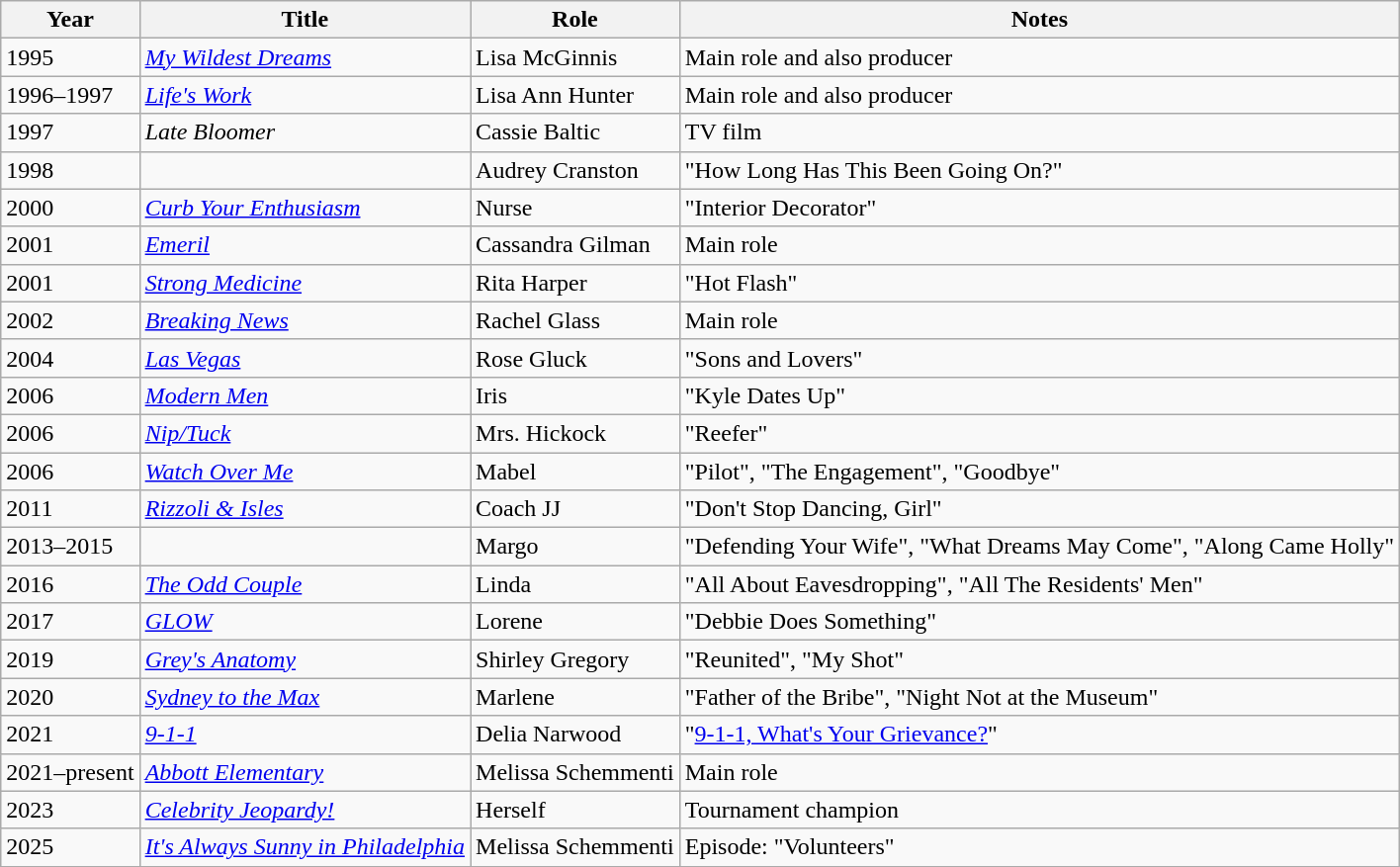<table class="wikitable sortable">
<tr>
<th>Year</th>
<th>Title</th>
<th>Role</th>
<th class="unsortable">Notes</th>
</tr>
<tr>
<td>1995</td>
<td><em><a href='#'>My Wildest Dreams</a></em></td>
<td>Lisa McGinnis</td>
<td>Main role and also producer</td>
</tr>
<tr>
<td>1996–1997</td>
<td><em><a href='#'>Life's Work</a></em></td>
<td>Lisa Ann Hunter</td>
<td>Main role and also producer</td>
</tr>
<tr>
<td>1997</td>
<td><em>Late Bloomer</em></td>
<td>Cassie Baltic</td>
<td>TV film</td>
</tr>
<tr>
<td>1998</td>
<td><em></em></td>
<td>Audrey Cranston</td>
<td>"How Long Has This Been Going On?"</td>
</tr>
<tr>
<td>2000</td>
<td><em><a href='#'>Curb Your Enthusiasm</a></em></td>
<td>Nurse</td>
<td>"Interior Decorator"</td>
</tr>
<tr>
<td>2001</td>
<td><em><a href='#'>Emeril</a></em></td>
<td>Cassandra Gilman</td>
<td>Main role</td>
</tr>
<tr>
<td>2001</td>
<td><em><a href='#'>Strong Medicine</a></em></td>
<td>Rita Harper</td>
<td>"Hot Flash"</td>
</tr>
<tr>
<td>2002</td>
<td><em><a href='#'>Breaking News</a></em></td>
<td>Rachel Glass</td>
<td>Main role</td>
</tr>
<tr>
<td>2004</td>
<td><em><a href='#'>Las Vegas</a></em></td>
<td>Rose Gluck</td>
<td>"Sons and Lovers"</td>
</tr>
<tr>
<td>2006</td>
<td><em><a href='#'>Modern Men</a></em></td>
<td>Iris</td>
<td>"Kyle Dates Up"</td>
</tr>
<tr>
<td>2006</td>
<td><em><a href='#'>Nip/Tuck</a></em></td>
<td>Mrs. Hickock</td>
<td>"Reefer"</td>
</tr>
<tr>
<td>2006</td>
<td><em><a href='#'>Watch Over Me</a></em></td>
<td>Mabel</td>
<td>"Pilot", "The Engagement", "Goodbye"</td>
</tr>
<tr>
<td>2011</td>
<td><em><a href='#'>Rizzoli & Isles</a></em></td>
<td>Coach JJ</td>
<td>"Don't Stop Dancing, Girl"</td>
</tr>
<tr>
<td>2013–2015</td>
<td><em></em></td>
<td>Margo</td>
<td>"Defending Your Wife", "What Dreams May Come", "Along Came Holly"</td>
</tr>
<tr>
<td>2016</td>
<td><em><a href='#'>The Odd Couple</a></em></td>
<td>Linda</td>
<td>"All About Eavesdropping", "All The Residents' Men"</td>
</tr>
<tr>
<td>2017</td>
<td><em><a href='#'>GLOW</a></em></td>
<td>Lorene</td>
<td>"Debbie Does Something"</td>
</tr>
<tr>
<td>2019</td>
<td><em><a href='#'>Grey's Anatomy</a></em></td>
<td>Shirley Gregory</td>
<td>"Reunited", "My Shot"</td>
</tr>
<tr>
<td>2020</td>
<td><em><a href='#'>Sydney to the Max</a></em></td>
<td>Marlene</td>
<td>"Father of the Bribe", "Night Not at the Museum"</td>
</tr>
<tr>
<td>2021</td>
<td><em><a href='#'>9-1-1</a></em></td>
<td>Delia Narwood</td>
<td>"<a href='#'>9-1-1, What's Your Grievance?</a>"</td>
</tr>
<tr>
<td>2021–present</td>
<td><em><a href='#'>Abbott Elementary</a></em></td>
<td>Melissa Schemmenti</td>
<td>Main role</td>
</tr>
<tr>
<td>2023</td>
<td><em><a href='#'>Celebrity Jeopardy!</a></em></td>
<td>Herself</td>
<td>Tournament champion </td>
</tr>
<tr>
<td>2025</td>
<td><em><a href='#'>It's Always Sunny in Philadelphia</a></em></td>
<td>Melissa Schemmenti</td>
<td>Episode: "Volunteers"</td>
</tr>
<tr>
</tr>
</table>
